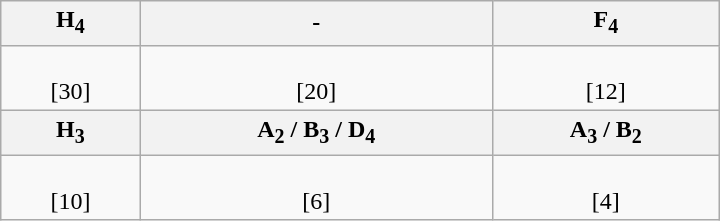<table class="wikitable" width=480>
<tr align=center>
<th>H<sub>4</sub></th>
<th>-</th>
<th>F<sub>4</sub></th>
</tr>
<tr align=center>
<td><br>[30]</td>
<td><br>[20]</td>
<td><br>[12]</td>
</tr>
<tr align=center>
<th>H<sub>3</sub></th>
<th>A<sub>2</sub> / B<sub>3</sub> / D<sub>4</sub></th>
<th>A<sub>3</sub> / B<sub>2</sub></th>
</tr>
<tr align=center>
<td><br>[10]</td>
<td><br>[6]</td>
<td><br>[4]</td>
</tr>
</table>
